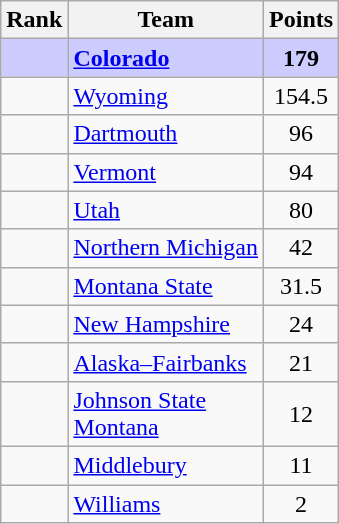<table class="wikitable sortable" style="text-align:center">
<tr>
<th>Rank</th>
<th>Team</th>
<th>Points</th>
</tr>
<tr style="background:#ccccff">
<td></td>
<td align=left><strong><a href='#'>Colorado</a></strong></td>
<td><strong>179</strong></td>
</tr>
<tr>
<td></td>
<td align=left><a href='#'>Wyoming</a></td>
<td>154.5</td>
</tr>
<tr>
<td></td>
<td align=left><a href='#'>Dartmouth</a></td>
<td>96</td>
</tr>
<tr>
<td></td>
<td align=left><a href='#'>Vermont</a></td>
<td>94</td>
</tr>
<tr>
<td></td>
<td align=left><a href='#'>Utah</a></td>
<td>80</td>
</tr>
<tr>
<td></td>
<td align=left><a href='#'>Northern Michigan</a></td>
<td>42</td>
</tr>
<tr>
<td></td>
<td align=left><a href='#'>Montana State</a></td>
<td>31.5</td>
</tr>
<tr>
<td></td>
<td align=left><a href='#'>New Hampshire</a></td>
<td>24</td>
</tr>
<tr>
<td></td>
<td align=left><a href='#'>Alaska–Fairbanks</a></td>
<td>21</td>
</tr>
<tr>
<td></td>
<td align=left><a href='#'>Johnson State</a><br><a href='#'>Montana</a></td>
<td>12</td>
</tr>
<tr>
<td></td>
<td align=left><a href='#'>Middlebury</a></td>
<td>11</td>
</tr>
<tr>
<td></td>
<td align=left><a href='#'>Williams</a></td>
<td>2</td>
</tr>
</table>
